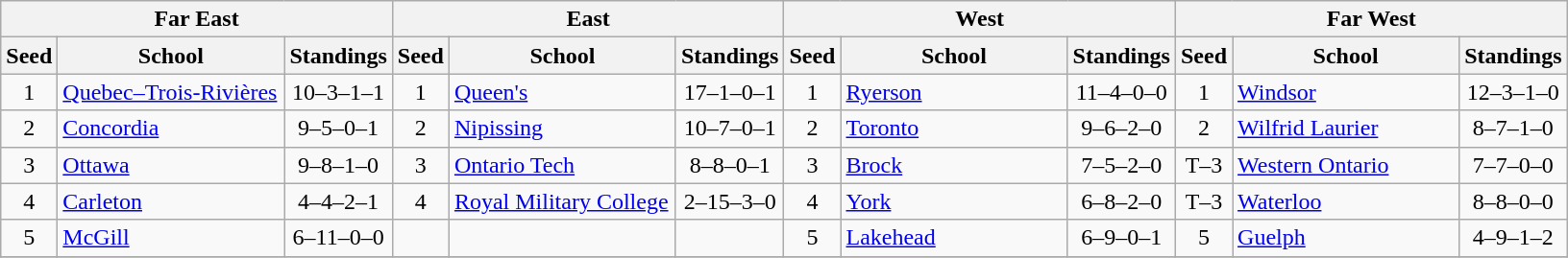<table class="wikitable">
<tr>
<th colspan=3>Far East</th>
<th colspan=3>East</th>
<th colspan=3>West</th>
<th colspan=3>Far West</th>
</tr>
<tr>
<th>Seed</th>
<th style="width:150px">School</th>
<th>Standings</th>
<th>Seed</th>
<th style="width:150px">School</th>
<th>Standings</th>
<th>Seed</th>
<th style="width:150px">School</th>
<th>Standings</th>
<th>Seed</th>
<th style="width:150px">School</th>
<th>Standings</th>
</tr>
<tr>
<td align=center>1</td>
<td><a href='#'>Quebec–Trois-Rivières</a></td>
<td align=center>10–3–1–1</td>
<td align=center>1</td>
<td><a href='#'>Queen's</a></td>
<td align=center>17–1–0–1</td>
<td align=center>1</td>
<td><a href='#'>Ryerson</a></td>
<td align=center>11–4–0–0</td>
<td align=center>1</td>
<td><a href='#'>Windsor</a></td>
<td align=center>12–3–1–0</td>
</tr>
<tr>
<td align=center>2</td>
<td><a href='#'>Concordia</a></td>
<td align=center>9–5–0–1</td>
<td align=center>2</td>
<td><a href='#'>Nipissing</a></td>
<td align=center>10–7–0–1</td>
<td align=center>2</td>
<td><a href='#'>Toronto</a></td>
<td align=center>9–6–2–0</td>
<td align=center>2</td>
<td><a href='#'>Wilfrid Laurier</a></td>
<td align=center>8–7–1–0</td>
</tr>
<tr>
<td align=center>3</td>
<td><a href='#'>Ottawa</a></td>
<td align=center>9–8–1–0</td>
<td align=center>3</td>
<td><a href='#'>Ontario Tech</a></td>
<td align=center>8–8–0–1</td>
<td align=center>3</td>
<td><a href='#'>Brock</a></td>
<td align=center>7–5–2–0</td>
<td align=center>T–3</td>
<td><a href='#'>Western Ontario</a></td>
<td align=center>7–7–0–0</td>
</tr>
<tr>
<td align=center>4</td>
<td><a href='#'>Carleton</a></td>
<td align=center>4–4–2–1</td>
<td align=center>4</td>
<td><a href='#'>Royal Military College</a></td>
<td align=center>2–15–3–0</td>
<td align=center>4</td>
<td><a href='#'>York</a></td>
<td align=center>6–8–2–0</td>
<td align=center>T–3</td>
<td><a href='#'>Waterloo</a></td>
<td align=center>8–8–0–0</td>
</tr>
<tr>
<td align=center>5</td>
<td><a href='#'>McGill</a></td>
<td align=center>6–11–0–0</td>
<td></td>
<td></td>
<td></td>
<td align=center>5</td>
<td><a href='#'>Lakehead</a></td>
<td align=center>6–9–0–1</td>
<td align=center>5</td>
<td><a href='#'>Guelph</a></td>
<td align=center>4–9–1–2</td>
</tr>
<tr>
</tr>
</table>
